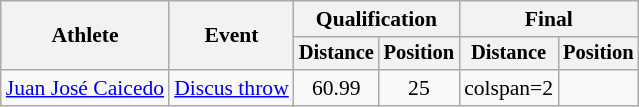<table class=wikitable style="font-size:90%">
<tr>
<th rowspan="2">Athlete</th>
<th rowspan="2">Event</th>
<th colspan="2">Qualification</th>
<th colspan="2">Final</th>
</tr>
<tr style="font-size:95%">
<th>Distance</th>
<th>Position</th>
<th>Distance</th>
<th>Position</th>
</tr>
<tr align=center>
<td align=left><a href='#'>Juan José Caicedo</a></td>
<td align=left><a href='#'>Discus throw</a></td>
<td>60.99</td>
<td>25</td>
<td>colspan=2 </td>
</tr>
</table>
